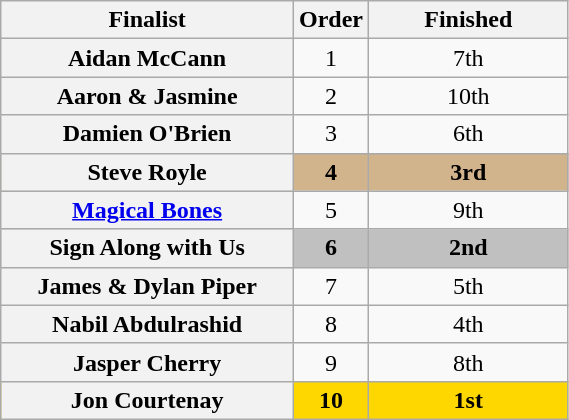<table class="wikitable sortable plainrowheaders" style="text-align:center; width:30%;">
<tr>
<th class="unsortable" style="width:15em;">Finalist </th>
<th data-sort-type="number" style="width:1em;">Order</th>
<th data-sort-type="number" style="width:10em;">Finished </th>
</tr>
<tr>
<th scope="row">Aidan McCann</th>
<td>1</td>
<td>7th</td>
</tr>
<tr>
<th scope="row">Aaron & Jasmine</th>
<td>2</td>
<td>10th</td>
</tr>
<tr>
<th scope="row">Damien O'Brien</th>
<td>3</td>
<td>6th</td>
</tr>
<tr style="background:tan">
<th scope="row"><strong>Steve Royle</strong></th>
<td><strong>4</strong></td>
<td><strong>3rd</strong></td>
</tr>
<tr>
<th scope="row"><a href='#'>Magical Bones</a></th>
<td>5</td>
<td>9th</td>
</tr>
<tr bgcolor=silver>
<th scope="row"><strong>Sign Along with Us</strong></th>
<td><strong>6</strong></td>
<td><strong>2nd</strong></td>
</tr>
<tr>
<th scope="row">James & Dylan Piper</th>
<td>7</td>
<td>5th</td>
</tr>
<tr>
<th scope="row">Nabil Abdulrashid</th>
<td>8</td>
<td>4th</td>
</tr>
<tr>
<th scope="row">Jasper Cherry</th>
<td>9</td>
<td>8th</td>
</tr>
<tr bgcolor=gold>
<th scope="row"><strong>Jon Courtenay</strong></th>
<td><strong>10</strong></td>
<td><strong>1st</strong></td>
</tr>
</table>
